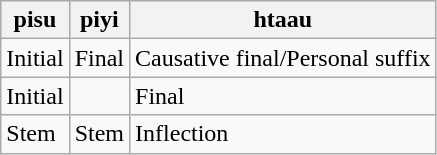<table class="wikitable">
<tr>
<th>pisu</th>
<th>piyi</th>
<th>htaau</th>
</tr>
<tr>
<td>Initial</td>
<td>Final</td>
<td>Causative final/Personal suffix</td>
</tr>
<tr>
<td>Initial</td>
<td></td>
<td>Final</td>
</tr>
<tr>
<td>Stem</td>
<td>Stem</td>
<td>Inflection</td>
</tr>
</table>
